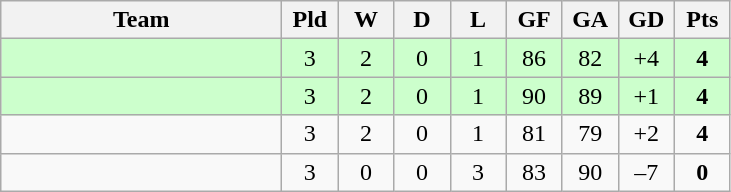<table class="wikitable" style="text-align: center;">
<tr>
<th width="180">Team</th>
<th width="30">Pld</th>
<th width="30">W</th>
<th width="30">D</th>
<th width="30">L</th>
<th width="30">GF</th>
<th width="30">GA</th>
<th width="30">GD</th>
<th width="30">Pts</th>
</tr>
<tr bgcolor=#ccffcc>
<td align="left"></td>
<td>3</td>
<td>2</td>
<td>0</td>
<td>1</td>
<td>86</td>
<td>82</td>
<td>+4</td>
<td><strong>4</strong></td>
</tr>
<tr bgcolor=#ccffcc>
<td align="left"></td>
<td>3</td>
<td>2</td>
<td>0</td>
<td>1</td>
<td>90</td>
<td>89</td>
<td>+1</td>
<td><strong>4</strong></td>
</tr>
<tr>
<td align="left"></td>
<td>3</td>
<td>2</td>
<td>0</td>
<td>1</td>
<td>81</td>
<td>79</td>
<td>+2</td>
<td><strong>4</strong></td>
</tr>
<tr>
<td align="left"></td>
<td>3</td>
<td>0</td>
<td>0</td>
<td>3</td>
<td>83</td>
<td>90</td>
<td>–7</td>
<td><strong>0</strong></td>
</tr>
</table>
